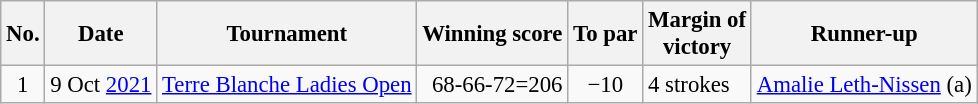<table class="wikitable " style="font-size:95%;">
<tr>
<th>No.</th>
<th>Date</th>
<th>Tournament</th>
<th>Winning score</th>
<th>To par</th>
<th>Margin of<br>victory</th>
<th>Runner-up</th>
</tr>
<tr>
<td align=center>1</td>
<td align=right>9 Oct <a href='#'>2021</a></td>
<td><a href='#'>Terre Blanche Ladies Open</a></td>
<td align=right>68-66-72=206</td>
<td align=center>−10</td>
<td>4 strokes</td>
<td> <a href='#'>Amalie Leth-Nissen</a> (a)</td>
</tr>
</table>
